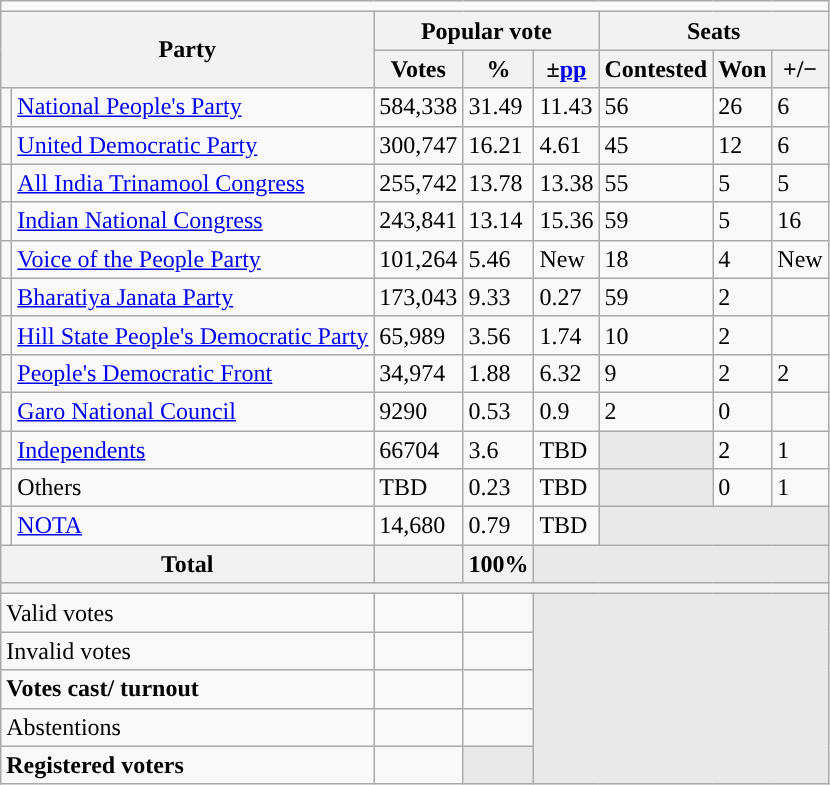<table class="wikitable">
<tr>
<td colspan=15 align=center></td>
</tr>
<tr>
<th colspan="2" rowspan="2">Party</th>
<th colspan="3">Popular vote</th>
<th colspan="3">Seats</th>
</tr>
<tr>
<th>Votes</th>
<th>%</th>
<th>±<a href='#'>pp</a></th>
<th>Contested</th>
<th>Won</th>
<th><strong>+/−</strong></th>
</tr>
<tr>
<td></td>
<td><a href='#'>National People's Party</a></td>
<td>584,338</td>
<td>31.49</td>
<td>11.43</td>
<td>56</td>
<td>26</td>
<td>6</td>
</tr>
<tr>
<td></td>
<td><a href='#'>United Democratic Party</a></td>
<td>300,747</td>
<td>16.21</td>
<td>4.61</td>
<td>45</td>
<td>12</td>
<td>6</td>
</tr>
<tr>
<td></td>
<td><a href='#'>All India Trinamool Congress</a></td>
<td>255,742</td>
<td>13.78</td>
<td>13.38</td>
<td>55</td>
<td>5</td>
<td>5</td>
</tr>
<tr>
<td></td>
<td><a href='#'>Indian National Congress</a></td>
<td>243,841</td>
<td>13.14</td>
<td>15.36</td>
<td>59</td>
<td>5</td>
<td>16</td>
</tr>
<tr>
<td></td>
<td><a href='#'>Voice of the People Party</a></td>
<td>101,264</td>
<td>5.46</td>
<td>New</td>
<td>18</td>
<td>4</td>
<td>New</td>
</tr>
<tr>
<td></td>
<td><a href='#'>Bharatiya Janata Party</a></td>
<td>173,043</td>
<td>9.33</td>
<td> 0.27</td>
<td>59</td>
<td>2</td>
<td></td>
</tr>
<tr>
<td></td>
<td><a href='#'>Hill State People's Democratic Party</a></td>
<td>65,989</td>
<td>3.56</td>
<td> 1.74</td>
<td>10</td>
<td>2</td>
<td></td>
</tr>
<tr>
<td></td>
<td><a href='#'>People's Democratic Front</a></td>
<td>34,974</td>
<td>1.88</td>
<td> 6.32</td>
<td>9</td>
<td>2</td>
<td>2</td>
</tr>
<tr>
<td></td>
<td><a href='#'>Garo National Council</a></td>
<td>9290</td>
<td>0.53</td>
<td> 0.9</td>
<td>2</td>
<td>0</td>
<td></td>
</tr>
<tr>
<td></td>
<td><a href='#'>Independents</a></td>
<td>66704</td>
<td>3.6</td>
<td>TBD</td>
<td style="background-color:#E9E9E9"></td>
<td>2</td>
<td>1</td>
</tr>
<tr>
<td></td>
<td>Others</td>
<td>TBD</td>
<td>0.23</td>
<td>TBD</td>
<td style="background-color:#E9E9E9"></td>
<td>0</td>
<td> 1</td>
</tr>
<tr>
<td></td>
<td><a href='#'>NOTA</a></td>
<td>14,680</td>
<td>0.79</td>
<td>TBD</td>
<th colspan="3" style="background-color:#E9E9E9"></th>
</tr>
<tr>
<th colspan="2">Total</th>
<th></th>
<th>100%</th>
<th colspan="4" style="background-color:#E9E9E9"></th>
</tr>
<tr>
<th colspan="10"></th>
</tr>
<tr>
<td colspan="2" style="text-align:left;">Valid votes</td>
<td align="right"></td>
<td align="right"></td>
<th colspan="4" rowspan="5" style="background-color:#E9E9E9"></th>
</tr>
<tr>
<td colspan="2" style="text-align:left;">Invalid votes</td>
<td align="right"></td>
<td align="right"></td>
</tr>
<tr>
<td colspan="2" style="text-align:left;"><strong>Votes cast/ turnout</strong></td>
<td align="right"></td>
<td align="right"></td>
</tr>
<tr>
<td colspan="2" style="text-align:left;">Abstentions</td>
<td align="right"></td>
<td align="right"></td>
</tr>
<tr>
<td colspan="2" style="text-align:left;"><strong>Registered voters</strong></td>
<td align="right"></td>
<td style="background-color:#E9E9E9"></td>
</tr>
</table>
